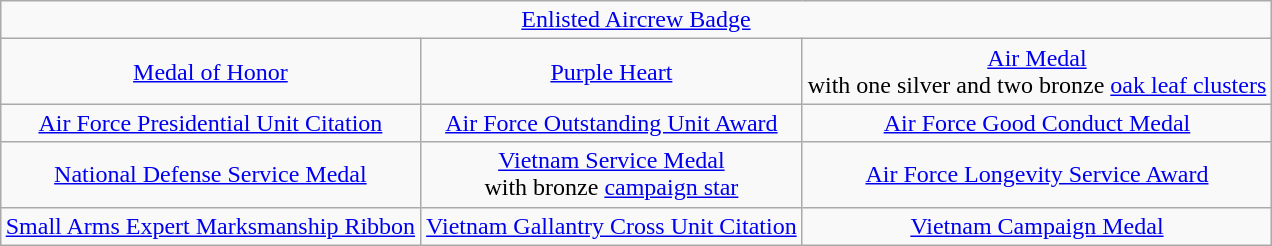<table class="wikitable" style="margin:1em auto; text-align:center;">
<tr>
<td colspan="3"><a href='#'>Enlisted Aircrew Badge</a></td>
</tr>
<tr>
<td><a href='#'>Medal of Honor</a></td>
<td><a href='#'>Purple Heart</a></td>
<td><a href='#'>Air Medal</a><br>with one silver and two bronze <a href='#'>oak leaf clusters</a></td>
</tr>
<tr>
<td><a href='#'>Air Force Presidential Unit Citation</a></td>
<td><a href='#'>Air Force Outstanding Unit Award</a></td>
<td><a href='#'>Air Force Good Conduct Medal</a></td>
</tr>
<tr>
<td><a href='#'>National Defense Service Medal</a></td>
<td><a href='#'>Vietnam Service Medal</a><br>with bronze <a href='#'>campaign star</a></td>
<td><a href='#'>Air Force Longevity Service Award</a></td>
</tr>
<tr>
<td><a href='#'>Small Arms Expert Marksmanship Ribbon</a></td>
<td><a href='#'>Vietnam Gallantry Cross Unit Citation</a></td>
<td><a href='#'>Vietnam Campaign Medal</a></td>
</tr>
</table>
